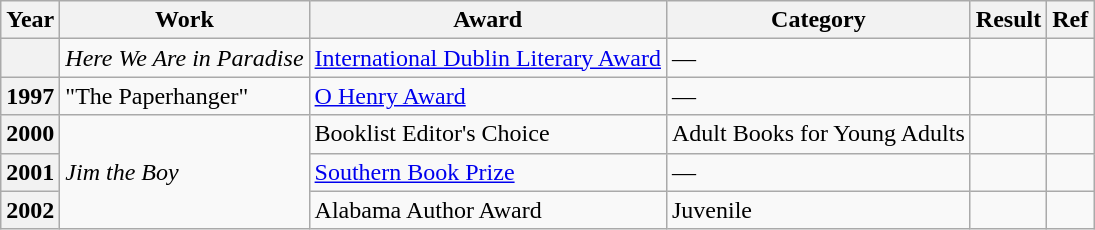<table class="wikitable">
<tr>
<th>Year</th>
<th>Work</th>
<th>Award</th>
<th>Category</th>
<th>Result</th>
<th>Ref</th>
</tr>
<tr>
<th></th>
<td><em>Here We Are in Paradise</em></td>
<td><a href='#'>International Dublin Literary Award</a></td>
<td>—</td>
<td></td>
<td></td>
</tr>
<tr>
<th>1997</th>
<td>"The Paperhanger"</td>
<td><a href='#'>O Henry Award</a></td>
<td>—</td>
<td></td>
<td></td>
</tr>
<tr>
<th>2000</th>
<td rowspan="3"><em>Jim the Boy</em></td>
<td>Booklist Editor's Choice</td>
<td>Adult Books for Young Adults</td>
<td></td>
<td></td>
</tr>
<tr>
<th>2001</th>
<td><a href='#'>Southern Book Prize</a></td>
<td>—</td>
<td></td>
<td></td>
</tr>
<tr>
<th>2002</th>
<td>Alabama Author Award</td>
<td>Juvenile</td>
<td></td>
<td></td>
</tr>
</table>
